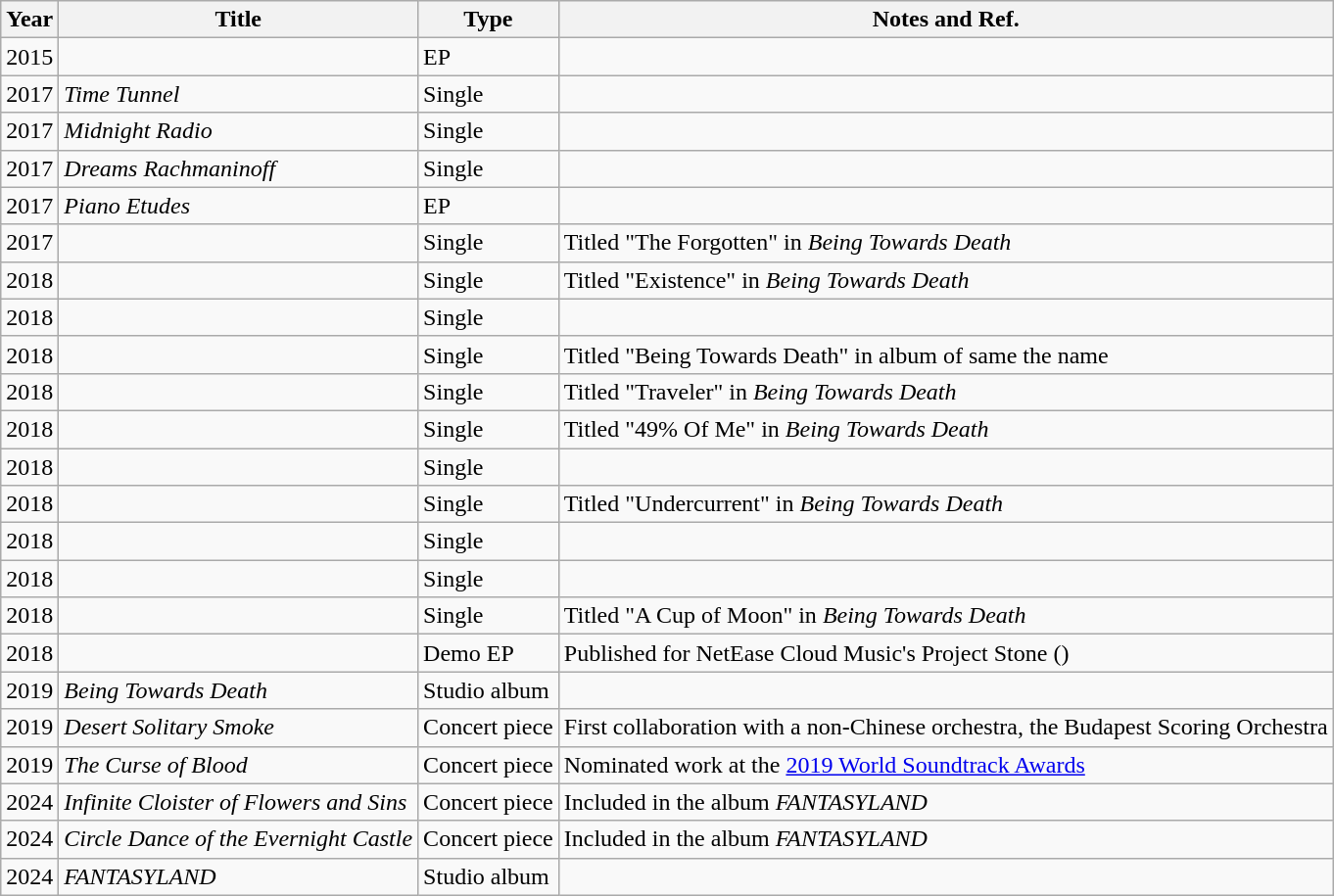<table class="wikitable sortable">
<tr>
<th style="text-align:center">Year</th>
<th style="text-align:center">Title</th>
<th style="text-align:center">Type</th>
<th class="unsortable" style="text-align:center">Notes and Ref.</th>
</tr>
<tr>
<td>2015</td>
<td><em></em></td>
<td>EP</td>
<td></td>
</tr>
<tr>
<td>2017</td>
<td><em>Time Tunnel</em></td>
<td>Single</td>
<td></td>
</tr>
<tr>
<td>2017</td>
<td><em>Midnight Radio</em></td>
<td>Single</td>
<td></td>
</tr>
<tr>
<td>2017</td>
<td><em>Dreams Rachmaninoff</em></td>
<td>Single</td>
<td></td>
</tr>
<tr>
<td>2017</td>
<td><em>Piano Etudes</em></td>
<td>EP</td>
<td></td>
</tr>
<tr>
<td>2017</td>
<td><em></em></td>
<td>Single</td>
<td>Titled "The Forgotten" in <em>Being Towards Death</em></td>
</tr>
<tr>
<td>2018</td>
<td><em></em></td>
<td>Single</td>
<td>Titled "Existence" in <em>Being Towards Death</em></td>
</tr>
<tr>
<td>2018</td>
<td><em></em></td>
<td>Single</td>
<td></td>
</tr>
<tr>
<td>2018</td>
<td><em></em></td>
<td>Single</td>
<td>Titled "Being Towards Death" in album of same the name</td>
</tr>
<tr>
<td>2018</td>
<td><em></em></td>
<td>Single</td>
<td>Titled "Traveler" in <em>Being Towards Death</em></td>
</tr>
<tr>
<td>2018</td>
<td><em></em></td>
<td>Single</td>
<td>Titled "49% Of Me" in <em>Being Towards Death</em></td>
</tr>
<tr>
<td>2018</td>
<td><em></em></td>
<td>Single</td>
<td></td>
</tr>
<tr>
<td>2018</td>
<td><em></em></td>
<td>Single</td>
<td>Titled  "Undercurrent" in <em>Being Towards Death</em></td>
</tr>
<tr>
<td>2018</td>
<td><em></em></td>
<td>Single</td>
<td></td>
</tr>
<tr>
<td>2018</td>
<td><em></em></td>
<td>Single</td>
<td></td>
</tr>
<tr>
<td>2018</td>
<td><em></em></td>
<td>Single</td>
<td>Titled "A Cup of Moon" in <em>Being Towards Death</em></td>
</tr>
<tr>
<td>2018</td>
<td><em></em></td>
<td>Demo EP</td>
<td>Published for NetEase Cloud Music's Project Stone ()</td>
</tr>
<tr>
<td>2019</td>
<td><em>Being Towards Death</em></td>
<td>Studio album</td>
<td></td>
</tr>
<tr>
<td>2019</td>
<td><em>Desert Solitary Smoke</em></td>
<td>Concert piece</td>
<td>First collaboration with a non-Chinese orchestra, the Budapest Scoring Orchestra</td>
</tr>
<tr>
<td>2019</td>
<td><em>The Curse of Blood</em></td>
<td>Concert piece</td>
<td>Nominated work at the <a href='#'>2019 World Soundtrack Awards</a></td>
</tr>
<tr>
<td>2024</td>
<td><em>Infinite Cloister of Flowers and Sins</em></td>
<td>Concert piece</td>
<td>Included in the album <em>FANTASYLAND</em></td>
</tr>
<tr>
<td>2024</td>
<td><em>Circle Dance of the Evernight Castle</em></td>
<td>Concert piece</td>
<td>Included in the album <em>FANTASYLAND</em></td>
</tr>
<tr>
<td>2024</td>
<td><em>FANTASYLAND</em></td>
<td>Studio album</td>
<td></td>
</tr>
</table>
